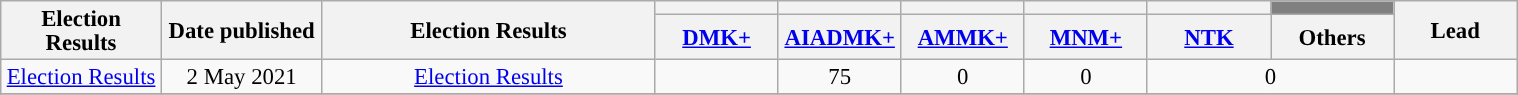<table class="wikitable sortable" style="text-align:center; font-size:95%; line-height:16px">
<tr>
<th rowspan="2" width="100px">Election Results</th>
<th rowspan="2" width="100px">Date published</th>
<th rowspan="2" width="215px">Election Results</th>
<th style="background:"></th>
<th style="background:"></th>
<th style="text-align:center; background:"></th>
<th style="text-align:center; background:"></th>
<th style="text-align:center; background:"></th>
<td style="background:gray;"></td>
<th rowspan="2" width="75px">Lead</th>
</tr>
<tr>
<th style="width:75px;"><a href='#'>DMK+</a></th>
<th style="width:75px;"><a href='#'>AIADMK+</a></th>
<th style="width:75px;"><a href='#'>AMMK+</a></th>
<th style="width:75px;"><a href='#'>MNM+</a></th>
<th style="width:75px;"><a href='#'>NTK</a></th>
<th style="width:75px;">Others </th>
</tr>
<tr>
<td><a href='#'>Election Results</a></td>
<td rowspan="1">2 May 2021</td>
<td><a href='#'>Election Results</a></td>
<td style="background:"><strong></strong></td>
<td>75</td>
<td>0</td>
<td>0</td>
<td colspan="2">0</td>
<td style="background:"><strong></strong></td>
</tr>
<tr>
</tr>
</table>
